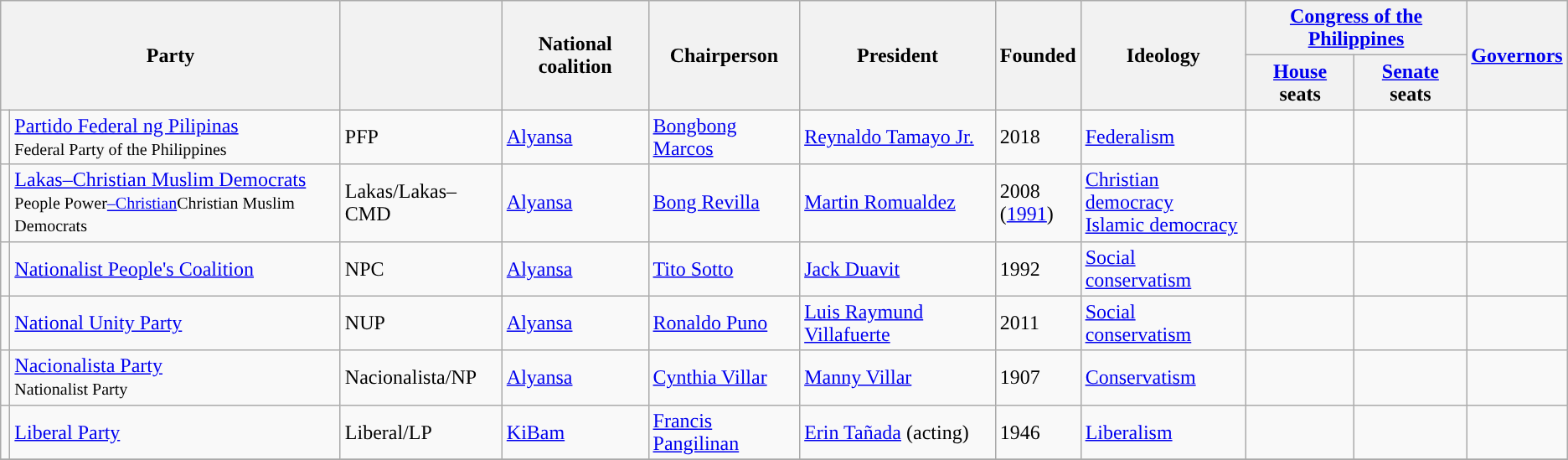<table class="wikitable sortable">
<tr>
<th colspan="2" rowspan="2">Party</th>
<th rowspan="2"></th>
<th rowspan="2">National coalition</th>
<th rowspan="2">Chairperson</th>
<th rowspan="2">President</th>
<th rowspan="2">Founded</th>
<th rowspan="2">Ideology</th>
<th colspan="2"><a href='#'>Congress of the Philippines</a></th>
<th rowspan="2"><a href='#'>Governors</a></th>
</tr>
<tr>
<th><a href='#'>House</a> seats</th>
<th><a href='#'>Senate</a> seats</th>
</tr>
<tr>
<td style="background:"></td>
<td><a href='#'>Partido Federal ng Pilipinas</a><br><small>Federal Party of the Philippines</small></td>
<td>PFP</td>
<td><a href='#'>Alyansa</a></td>
<td><a href='#'>Bongbong Marcos</a></td>
<td><a href='#'>Reynaldo Tamayo Jr.</a></td>
<td>2018</td>
<td><a href='#'>Federalism</a></td>
<td></td>
<td></td>
<td></td>
</tr>
<tr>
<td style="background:"></td>
<td><a href='#'>Lakas–Christian Muslim Democrats</a><br><small>People Power<a href='#'>–Christian</a>Christian Muslim Democrats</small></td>
<td>Lakas/Lakas–CMD</td>
<td><a href='#'>Alyansa</a></td>
<td><a href='#'>Bong Revilla</a></td>
<td><a href='#'>Martin Romualdez</a></td>
<td>2008<br>(<a href='#'>1991</a>)</td>
<td><a href='#'>Christian democracy</a><br><a href='#'>Islamic democracy</a></td>
<td></td>
<td></td>
<td></td>
</tr>
<tr>
<td style="background:"></td>
<td><a href='#'>Nationalist People's Coalition</a></td>
<td>NPC</td>
<td><a href='#'>Alyansa</a></td>
<td><a href='#'>Tito Sotto</a></td>
<td><a href='#'>Jack Duavit</a></td>
<td>1992</td>
<td><a href='#'>Social conservatism</a></td>
<td></td>
<td></td>
<td></td>
</tr>
<tr>
<td style="background:"></td>
<td><a href='#'>National Unity Party</a></td>
<td>NUP</td>
<td><a href='#'>Alyansa</a></td>
<td><a href='#'>Ronaldo Puno</a></td>
<td><a href='#'>Luis Raymund Villafuerte</a></td>
<td>2011</td>
<td><a href='#'>Social conservatism</a></td>
<td></td>
<td></td>
<td></td>
</tr>
<tr>
<td style="background:"></td>
<td><a href='#'>Nacionalista Party</a><br><small>Nationalist Party</small></td>
<td>Nacionalista/NP</td>
<td><a href='#'>Alyansa</a></td>
<td><a href='#'>Cynthia Villar</a></td>
<td><a href='#'>Manny Villar</a></td>
<td>1907</td>
<td><a href='#'>Conservatism</a></td>
<td></td>
<td></td>
<td></td>
</tr>
<tr>
<td style="background:"></td>
<td><a href='#'>Liberal Party</a></td>
<td>Liberal/LP</td>
<td><a href='#'>KiBam</a></td>
<td><a href='#'>Francis Pangilinan</a></td>
<td><a href='#'>Erin Tañada</a> (acting)</td>
<td>1946</td>
<td><a href='#'>Liberalism</a></td>
<td></td>
<td></td>
<td></td>
</tr>
<tr>
</tr>
</table>
